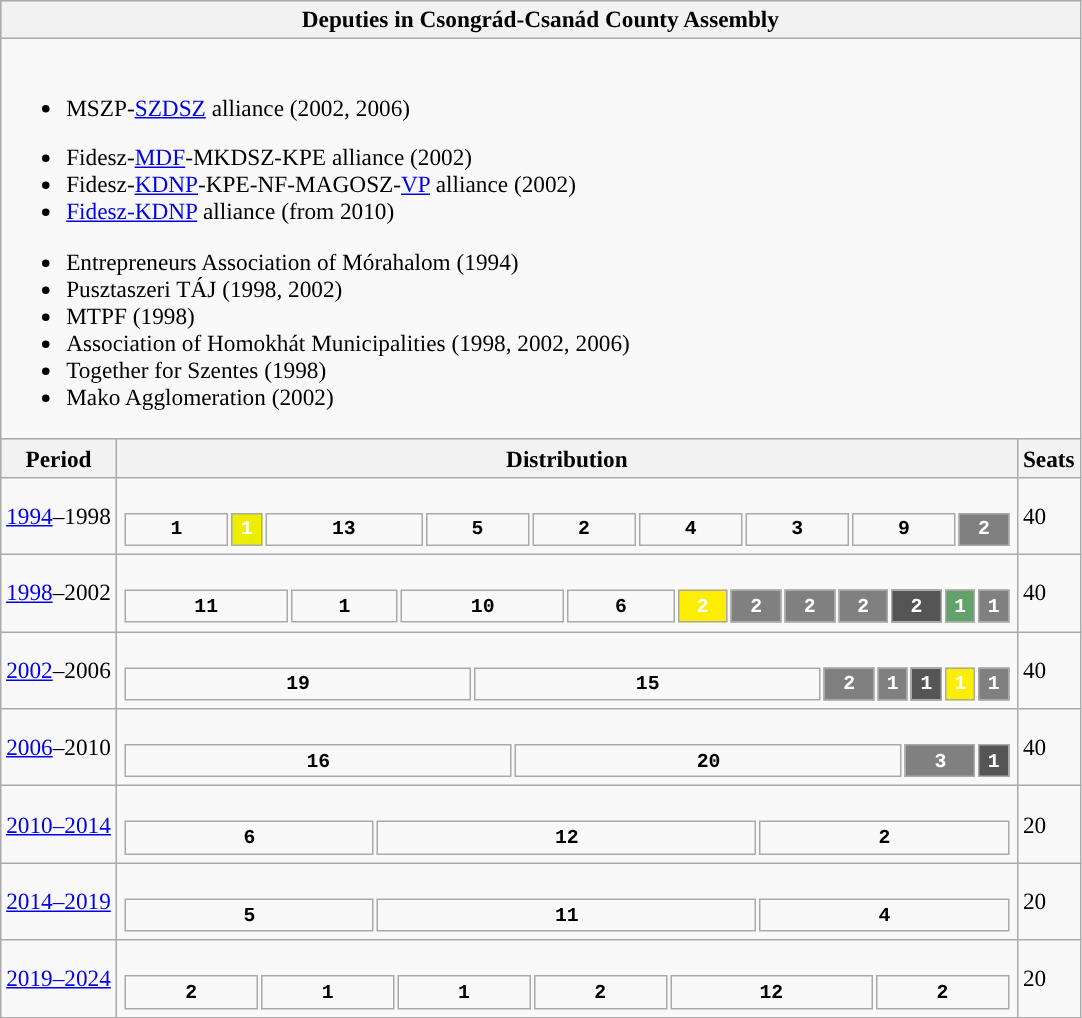<table class="wikitable" style="font-size:97%;">
<tr bgcolor="#CCCCCC">
<th colspan="3">Deputies in Csongrád-Csanád County Assembly</th>
</tr>
<tr>
<td colspan="3"><br>


<ul><li>MSZP-<a href='#'>SZDSZ</a> alliance (2002, 2006)</li></ul>



<ul><li>Fidesz-<a href='#'>MDF</a>-MKDSZ-KPE alliance (2002)</li><li>Fidesz-<a href='#'>KDNP</a>-KPE-NF-MAGOSZ-<a href='#'>VP</a> alliance (2002)</li><li><a href='#'>Fidesz-KDNP</a> alliance (from 2010)</li></ul>




<ul><li>Entrepreneurs Association of Mórahalom (1994)</li><li>Pusztaszeri TÁJ (1998, 2002)</li><li>MTPF (1998)</li><li>Association of Homokhát Municipalities (1998, 2002, 2006)</li><li>Together for Szentes (1998)</li><li>Mako Agglomeration (2002)</li></ul>


</td>
</tr>
<tr bgcolor="#CCCCCC">
<th>Period</th>
<th>Distribution</th>
<th>Seats</th>
</tr>
<tr>
<td align=center><a href='#'>1994</a>–1998</td>
<td><br><table style="width:45em; font-size:85%; text-align:center; font-family:Courier New;">
<tr style="font-weight:bold">
<td style="background:">1</td>
<td style="background:#EDED00; width:1em; color:white;">1</td>
<td style="background:">13</td>
<td style="background:">5</td>
<td style="background:">2</td>
<td style="background:">4</td>
<td style="background:">3</td>
<td style="background:">9</td>
<td style="background:#808080; width:2em; color:white;">2</td>
</tr>
</table>
</td>
<td>40</td>
</tr>
<tr>
<td align=center><a href='#'>1998</a>–2002</td>
<td><br><table style="width:45em; font-size:85%; text-align:center; font-family:Courier New;">
<tr style="font-weight:bold">
<td style="background:">11</td>
<td style="background:">1</td>
<td style="background:">10</td>
<td style="background:">6</td>
<td style="background:#FDEE00; width:2em; color:white;">2</td>
<td style="background:#808080; width:2em; color:white;">2</td>
<td style="background:#808080; width:2em; color:white;">2</td>
<td style="background:#808080; width:2em; color:white;">2</td>
<td style="background:#555555; width:2em; color:white;">2</td>
<td style="background:#62A26A; width:1em; color:white;">1</td>
<td style="background:#808080; width:1em; color:white;">1</td>
</tr>
</table>
</td>
<td>40</td>
</tr>
<tr>
<td align=center><a href='#'>2002</a>–2006</td>
<td><br><table style="width:45em; font-size:85%; text-align:center; font-family:Courier New;">
<tr style="font-weight:bold">
<td style="background:">19</td>
<td style="background:">15</td>
<td style="background:#808080; width:2em; color:white;">2</td>
<td style="background:#808080; width:1em; color:white;">1</td>
<td style="background:#555555; width:1em; color:white;">1</td>
<td style="background:#FDEE00; width:1em; color:white;">1</td>
<td style="background:#808080; width:1em; color:white;">1</td>
</tr>
</table>
</td>
<td>40</td>
</tr>
<tr>
<td align=center><a href='#'>2006</a>–2010</td>
<td><br><table style="width:45em; font-size:85%; text-align:center; font-family:Courier New;">
<tr style="font-weight:bold">
<td style="background:">16</td>
<td style="background:">20</td>
<td style="background:#808080; width:3em; color:white;">3</td>
<td style="background:#555555; width:1em; color:white;">1</td>
</tr>
</table>
</td>
<td>40</td>
</tr>
<tr>
<td align=center><a href='#'>2010–2014</a></td>
<td><br><table style="width:45em; font-size:85%; text-align:center; font-family:Courier New;">
<tr style="font-weight:bold">
<td style="background:">6</td>
<td style="background:">12</td>
<td style="background:">2</td>
</tr>
</table>
</td>
<td>20</td>
</tr>
<tr>
<td align=center><a href='#'>2014–2019</a></td>
<td><br><table style="width:45em; font-size:85%; text-align:center; font-family:Courier New;">
<tr style="font-weight:bold">
<td style="background:">5</td>
<td style="background:">11</td>
<td style="background:">4</td>
</tr>
</table>
</td>
<td>20</td>
</tr>
<tr>
<td align=center><a href='#'>2019–2024</a></td>
<td><br><table style="width:45em; font-size:85%; text-align:center; font-family:Courier New;">
<tr style="font-weight:bold">
<td style="background:">2</td>
<td style="background:">1</td>
<td style="background:">1</td>
<td style="background:">2</td>
<td style="background:">12</td>
<td style="background:">2</td>
</tr>
</table>
</td>
<td>20</td>
</tr>
</table>
